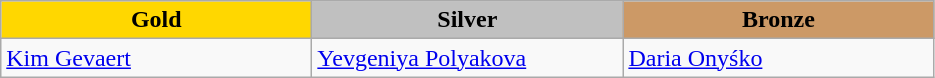<table class="wikitable" style="text-align:left">
<tr align="center">
<td width=200 bgcolor=gold><strong>Gold</strong></td>
<td width=200 bgcolor=silver><strong>Silver</strong></td>
<td width=200 bgcolor=CC9966><strong>Bronze</strong></td>
</tr>
<tr>
<td><a href='#'>Kim Gevaert</a><br><em></em></td>
<td><a href='#'>Yevgeniya Polyakova</a><br><em></em></td>
<td><a href='#'>Daria Onyśko</a><br><em></em></td>
</tr>
</table>
